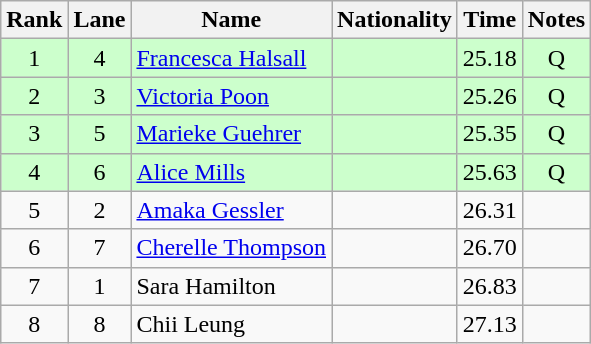<table class="wikitable sortable" style="text-align:center">
<tr>
<th>Rank</th>
<th>Lane</th>
<th>Name</th>
<th>Nationality</th>
<th>Time</th>
<th>Notes</th>
</tr>
<tr bgcolor=ccffcc>
<td>1</td>
<td>4</td>
<td align=left><a href='#'>Francesca Halsall</a></td>
<td align=left></td>
<td>25.18</td>
<td>Q</td>
</tr>
<tr bgcolor=ccffcc>
<td>2</td>
<td>3</td>
<td align=left><a href='#'>Victoria Poon</a></td>
<td align=left></td>
<td>25.26</td>
<td>Q</td>
</tr>
<tr bgcolor=ccffcc>
<td>3</td>
<td>5</td>
<td align=left><a href='#'>Marieke Guehrer</a></td>
<td align=left></td>
<td>25.35</td>
<td>Q</td>
</tr>
<tr bgcolor=ccffcc>
<td>4</td>
<td>6</td>
<td align=left><a href='#'>Alice Mills</a></td>
<td align=left></td>
<td>25.63</td>
<td>Q</td>
</tr>
<tr>
<td>5</td>
<td>2</td>
<td align=left><a href='#'>Amaka Gessler</a></td>
<td align=left></td>
<td>26.31</td>
<td></td>
</tr>
<tr>
<td>6</td>
<td>7</td>
<td align=left><a href='#'>Cherelle Thompson</a></td>
<td align=left></td>
<td>26.70</td>
<td></td>
</tr>
<tr>
<td>7</td>
<td>1</td>
<td align=left>Sara Hamilton</td>
<td align=left></td>
<td>26.83</td>
<td></td>
</tr>
<tr>
<td>8</td>
<td>8</td>
<td align=left>Chii Leung</td>
<td align=left></td>
<td>27.13</td>
<td></td>
</tr>
</table>
